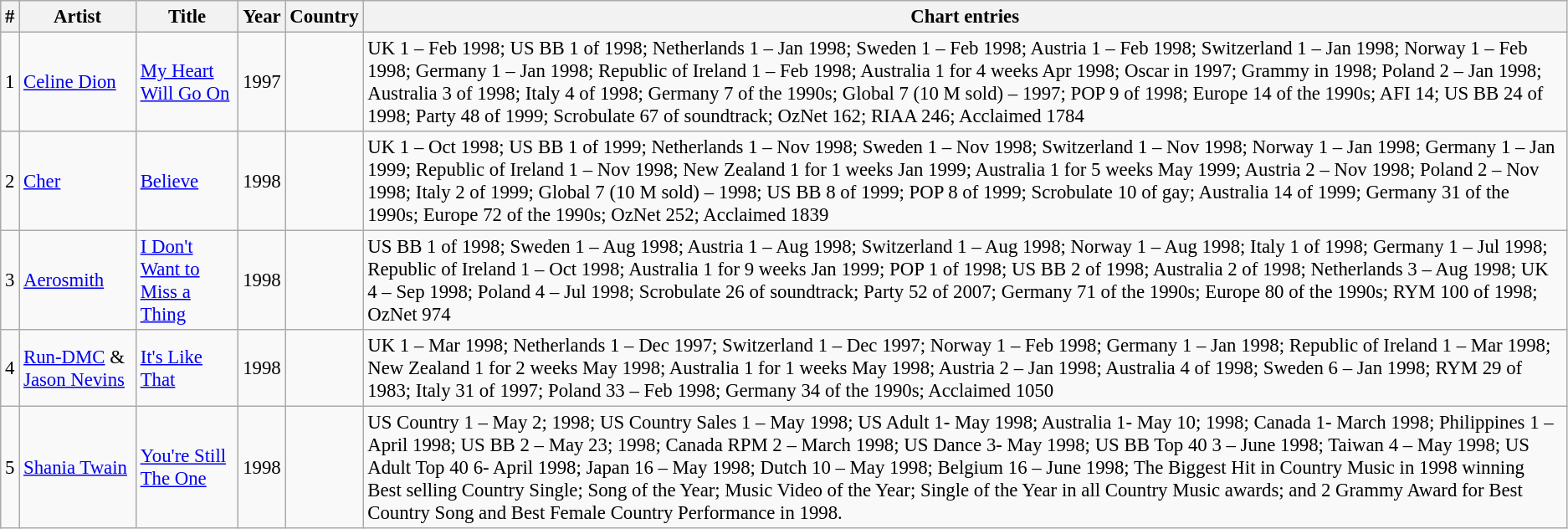<table class="wikitable" style="font-size:95%;">
<tr>
<th>#</th>
<th>Artist</th>
<th>Title</th>
<th>Year</th>
<th>Country</th>
<th>Chart entries</th>
</tr>
<tr>
<td>1</td>
<td><a href='#'>Celine Dion</a></td>
<td><a href='#'>My Heart Will Go On</a></td>
<td>1997</td>
<td></td>
<td>UK 1 – Feb 1998; US BB 1 of 1998; Netherlands 1 – Jan 1998; Sweden 1 – Feb 1998; Austria 1 – Feb 1998; Switzerland 1 – Jan 1998; Norway 1 – Feb 1998; Germany 1 – Jan 1998; Republic of Ireland 1 – Feb 1998; Australia 1 for 4 weeks Apr 1998; Oscar in 1997; Grammy in 1998; Poland 2 – Jan 1998; Australia 3 of 1998; Italy 4 of 1998; Germany 7 of the 1990s; Global 7 (10 M sold) – 1997; POP 9 of 1998; Europe 14 of the 1990s; AFI 14; US BB 24 of 1998; Party 48 of 1999; Scrobulate 67 of soundtrack; OzNet 162; RIAA 246; Acclaimed 1784</td>
</tr>
<tr>
<td>2</td>
<td><a href='#'>Cher</a></td>
<td><a href='#'>Believe</a></td>
<td>1998</td>
<td></td>
<td>UK 1 – Oct 1998; US BB 1 of 1999; Netherlands 1 – Nov 1998; Sweden 1 – Nov 1998; Switzerland 1 – Nov 1998; Norway 1 – Jan 1998; Germany 1 – Jan 1999; Republic of Ireland 1 – Nov 1998; New Zealand 1 for 1 weeks Jan 1999; Australia 1 for 5 weeks May 1999; Austria 2 – Nov 1998; Poland 2 – Nov 1998; Italy 2 of 1999; Global 7 (10 M sold) – 1998; US BB 8 of 1999; POP 8 of 1999; Scrobulate 10 of gay; Australia 14 of 1999; Germany 31 of the 1990s; Europe 72 of the 1990s; OzNet 252; Acclaimed 1839</td>
</tr>
<tr>
<td>3</td>
<td><a href='#'>Aerosmith</a></td>
<td><a href='#'>I Don't Want to Miss a Thing</a></td>
<td>1998</td>
<td></td>
<td>US BB 1 of 1998; Sweden 1 – Aug 1998; Austria 1 – Aug 1998; Switzerland 1 – Aug 1998; Norway 1 – Aug 1998; Italy 1 of 1998; Germany 1 – Jul 1998; Republic of Ireland 1 – Oct 1998; Australia 1 for 9 weeks Jan 1999; POP 1 of 1998; US BB 2 of 1998; Australia 2 of 1998; Netherlands 3 – Aug 1998; UK 4 – Sep 1998; Poland 4 – Jul 1998; Scrobulate 26 of soundtrack; Party 52 of 2007; Germany 71 of the 1990s; Europe 80 of the 1990s; RYM 100 of 1998; OzNet 974</td>
</tr>
<tr>
<td>4</td>
<td><a href='#'>Run-DMC</a> & <a href='#'>Jason Nevins</a></td>
<td><a href='#'>It's Like That</a></td>
<td>1998</td>
<td></td>
<td>UK 1 – Mar 1998; Netherlands 1 – Dec 1997; Switzerland 1 – Dec 1997; Norway 1 – Feb 1998; Germany 1 – Jan 1998; Republic of Ireland 1 – Mar 1998; New Zealand 1 for 2 weeks May 1998; Australia 1 for 1 weeks May 1998; Austria 2 – Jan 1998; Australia 4 of 1998; Sweden 6 – Jan 1998; RYM 29 of 1983; Italy 31 of 1997; Poland 33 – Feb 1998; Germany 34 of the 1990s; Acclaimed 1050</td>
</tr>
<tr>
<td>5</td>
<td><a href='#'>Shania Twain</a></td>
<td><a href='#'>You're Still The One</a></td>
<td>1998</td>
<td></td>
<td>US Country 1 – May 2; 1998; US Country Sales 1 – May 1998; US Adult 1- May 1998; Australia 1- May 10; 1998; Canada 1- March 1998; Philippines 1 – April 1998; US BB 2 – May 23; 1998; Canada RPM 2 – March 1998; US Dance 3- May 1998; US BB Top 40 3 – June 1998; Taiwan 4 – May 1998; US Adult Top 40 6- April 1998; Japan 16 – May 1998; Dutch 10 – May 1998; Belgium 16 – June 1998; The Biggest Hit in Country Music in 1998 winning Best selling Country Single; Song of the Year; Music Video of the Year; Single of the Year in all Country Music awards; and 2 Grammy Award for Best Country Song and Best Female Country Performance in 1998.</td>
</tr>
</table>
